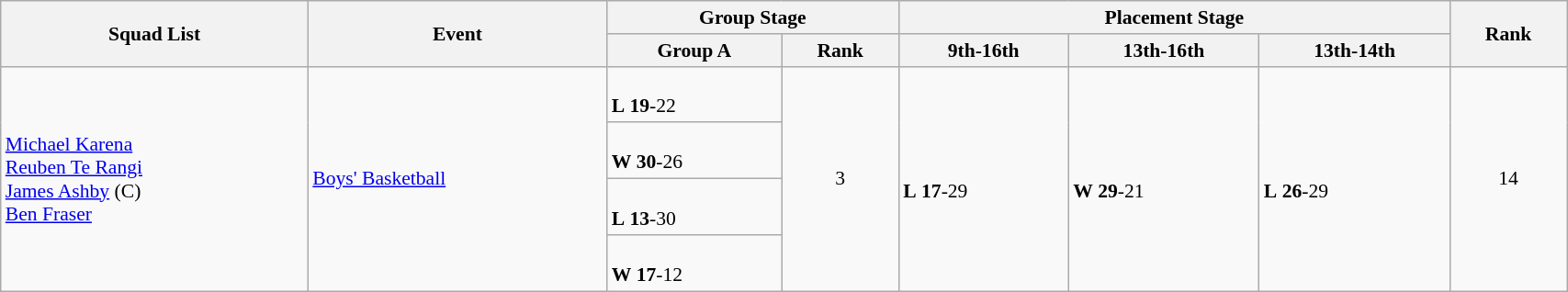<table class="wikitable" width="90%" style="text-align:left; font-size:90%">
<tr>
<th rowspan="2">Squad List</th>
<th rowspan="2">Event</th>
<th colspan="2">Group Stage</th>
<th colspan="3">Placement Stage</th>
<th rowspan="2">Rank</th>
</tr>
<tr>
<th>Group A</th>
<th>Rank</th>
<th>9th-16th</th>
<th>13th-16th</th>
<th>13th-14th</th>
</tr>
<tr>
<td rowspan="4"><a href='#'>Michael Karena</a><br><a href='#'>Reuben Te Rangi</a><br><a href='#'>James Ashby</a> (C)<br><a href='#'>Ben Fraser</a></td>
<td rowspan="4"><a href='#'>Boys' Basketball</a></td>
<td><br> <strong>L</strong> <strong>19</strong>-22</td>
<td rowspan="4" align=center>3</td>
<td rowspan="4"> <br> <strong>L</strong> <strong>17</strong>-29</td>
<td rowspan="4"> <br> <strong>W</strong> <strong>29</strong>-21</td>
<td rowspan="4"> <br> <strong>L</strong> <strong>26</strong>-29</td>
<td rowspan="4" align="center">14</td>
</tr>
<tr>
<td><br> <strong>W</strong> <strong>30</strong>-26</td>
</tr>
<tr>
<td><br> <strong>L</strong> <strong>13</strong>-30</td>
</tr>
<tr>
<td><br> <strong>W</strong> <strong>17</strong>-12</td>
</tr>
</table>
